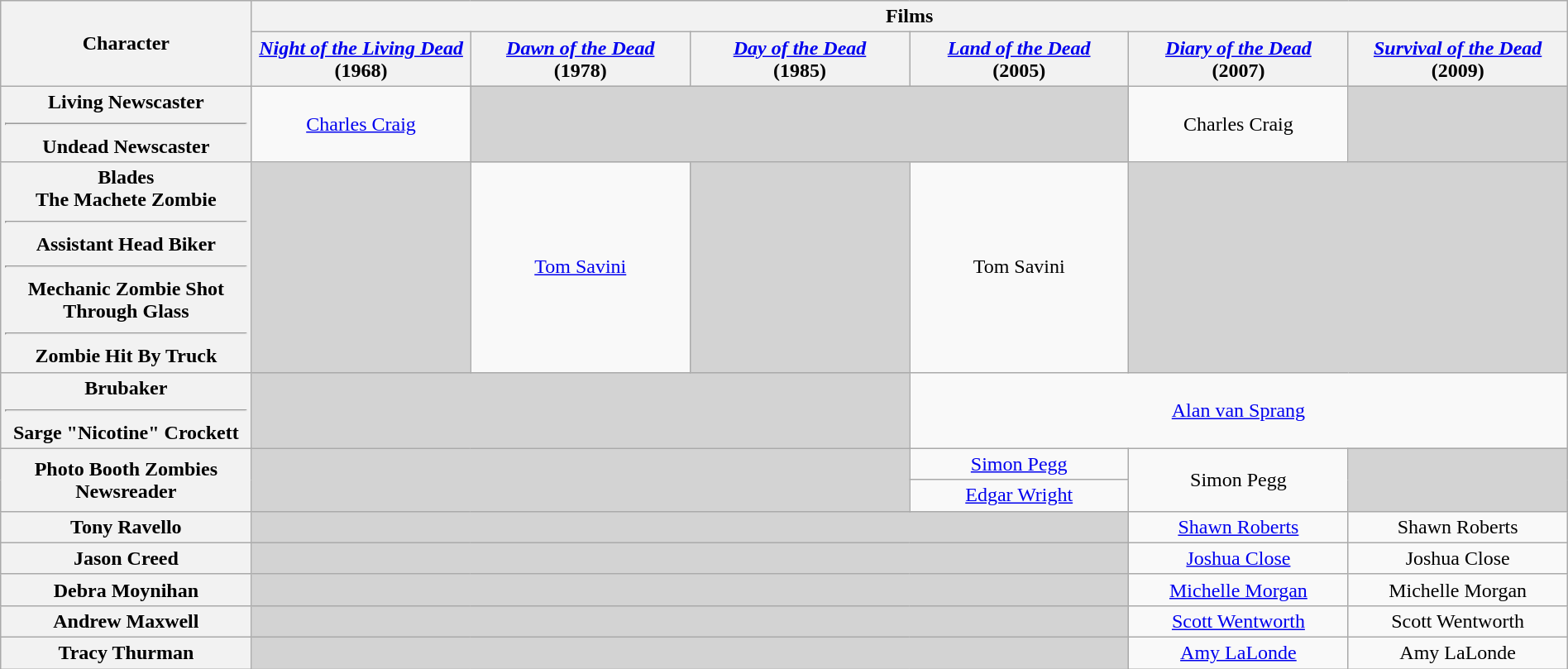<table class="wikitable" style="text-align: center;" width="100%">
<tr>
<th rowspan="2">Character</th>
<th colspan="6">Films</th>
</tr>
<tr>
<th score="col" width="14%"><em><a href='#'>Night of the Living Dead</a></em><br>(1968)</th>
<th score="col" width="14%"><em><a href='#'>Dawn of the Dead</a></em><br>(1978)</th>
<th score="col" width="14%"><em><a href='#'>Day of the Dead</a></em><br>(1985)</th>
<th score="col" width="14%"><em><a href='#'>Land of the Dead</a></em><br>(2005)</th>
<th score="col" width="14%"><em><a href='#'>Diary of the Dead</a></em><br>(2007)</th>
<th score="col" width="14%"><em><a href='#'>Survival of the Dead</a></em><br>(2009)</th>
</tr>
<tr>
<th>Living Newscaster<hr>Undead Newscaster</th>
<td><a href='#'>Charles Craig</a></td>
<td colspan="3" style="background-color:#D3D3D3;"></td>
<td>Charles Craig</td>
<td style="background-color:#D3D3D3;"></td>
</tr>
<tr>
<th>Blades<br>The Machete Zombie<hr>Assistant Head Biker<hr>Mechanic Zombie Shot Through Glass<hr>Zombie Hit By Truck</th>
<td style="background-color:#D3D3D3;"></td>
<td><a href='#'>Tom Savini</a></td>
<td style="background-color:#D3D3D3;"></td>
<td>Tom Savini</td>
<td colspan="2" style="background-color:#D3D3D3;"></td>
</tr>
<tr>
<th>Brubaker<hr>Sarge "Nicotine" Crockett</th>
<td colspan="3" style="background-color:#D3D3D3;"></td>
<td colspan="3"><a href='#'>Alan van Sprang</a></td>
</tr>
<tr>
<th rowspan="2">Photo Booth Zombies<br>Newsreader</th>
<td rowspan="2" colspan="3" style="background-color:#D3D3D3;"></td>
<td><a href='#'>Simon Pegg</a></td>
<td rowspan="2">Simon Pegg</td>
<td rowspan="2" style="background-color:#D3D3D3;"></td>
</tr>
<tr>
<td><a href='#'>Edgar Wright</a></td>
</tr>
<tr>
<th>Tony Ravello</th>
<td colspan="4" style="background-color:#D3D3D3;"></td>
<td><a href='#'>Shawn Roberts</a></td>
<td>Shawn Roberts</td>
</tr>
<tr>
<th>Jason Creed</th>
<td colspan="4" style="background-color:#D3D3D3;"></td>
<td><a href='#'>Joshua Close</a></td>
<td>Joshua Close</td>
</tr>
<tr>
<th>Debra Moynihan</th>
<td colspan="4" style="background-color:#D3D3D3;"></td>
<td><a href='#'>Michelle Morgan</a></td>
<td>Michelle Morgan</td>
</tr>
<tr>
<th>Andrew Maxwell</th>
<td colspan="4" style="background-color:#D3D3D3;"></td>
<td><a href='#'>Scott Wentworth</a></td>
<td>Scott Wentworth</td>
</tr>
<tr>
<th>Tracy Thurman</th>
<td colspan="4" style="background-color:#D3D3D3;"></td>
<td><a href='#'>Amy LaLonde</a></td>
<td>Amy LaLonde</td>
</tr>
</table>
